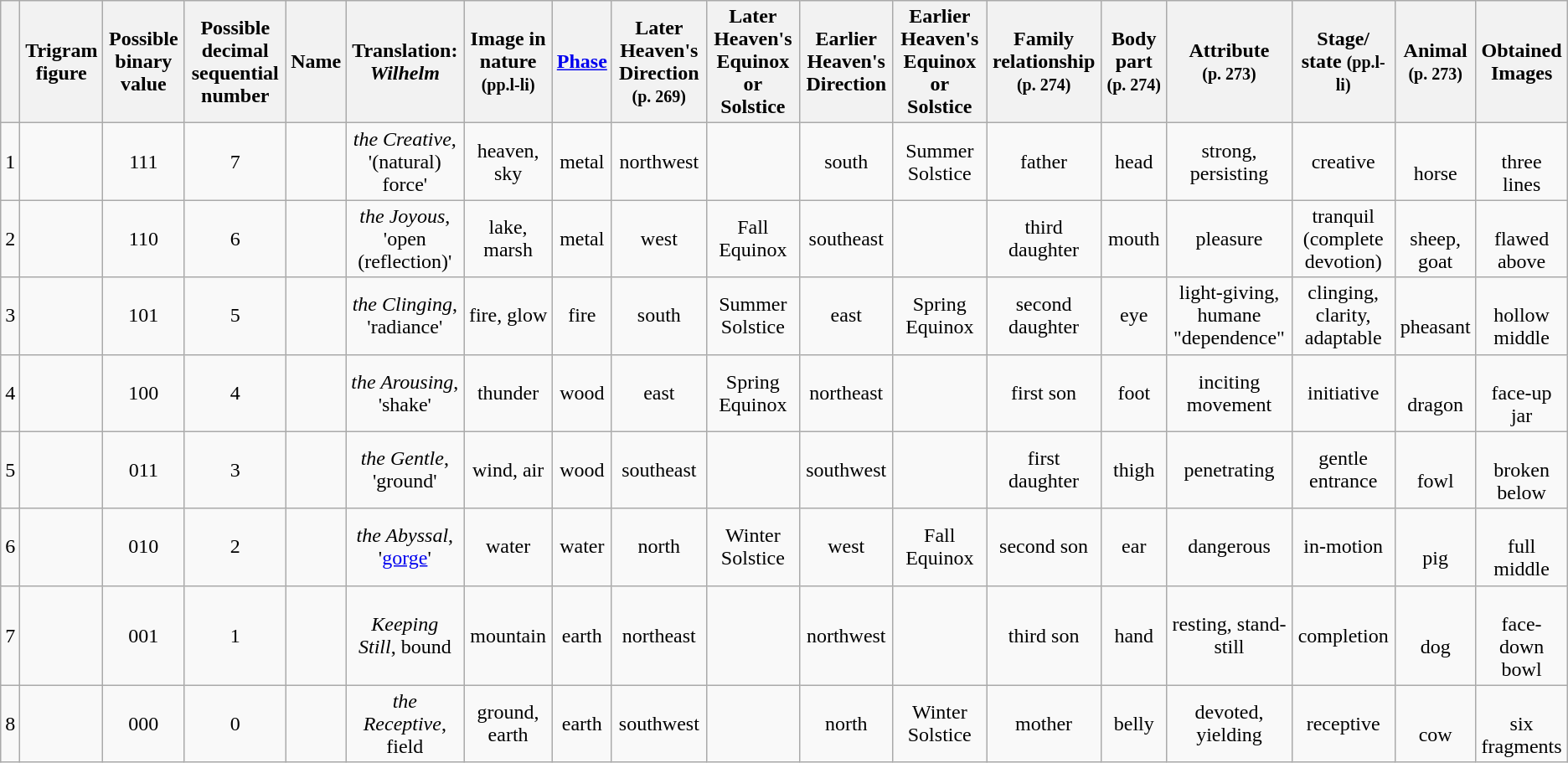<table class="wikitable sortable" style="text-align:center;">
<tr>
<th></th>
<th>Trigram figure</th>
<th>Possible binary value</th>
<th>Possible decimal sequential number</th>
<th>Name</th>
<th>Translation: <em>Wilhelm</em></th>
<th>Image in nature <small>(pp.l-li)</small></th>
<th><a href='#'>Phase</a></th>
<th>Later Heaven's Direction <small>(p. 269)</small></th>
<th>Later Heaven's Equinox or Solstice</th>
<th>Earlier Heaven's Direction</th>
<th>Earlier Heaven's Equinox or Solstice</th>
<th>Family relationship <small>(p. 274)</small></th>
<th>Body part <small>(p. 274)</small></th>
<th>Attribute <small>(p. 273)</small></th>
<th>Stage/ state <small>(pp.l-li)</small></th>
<th>Animal <small>(p. 273)</small></th>
<th>Obtained Images</th>
</tr>
<tr>
<td>1</td>
<td></td>
<td>111</td>
<td>7</td>
<td><br></td>
<td><em>the Creative</em>, '(natural) force'</td>
<td>heaven, sky<br></td>
<td>metal</td>
<td>northwest</td>
<td></td>
<td>south</td>
<td>Summer Solstice</td>
<td>father</td>
<td>head</td>
<td>strong, persisting</td>
<td>creative</td>
<td><br>horse</td>
<td> <br> three lines</td>
</tr>
<tr>
<td>2</td>
<td></td>
<td>110</td>
<td>6</td>
<td><br></td>
<td><em>the Joyous</em>, 'open (reflection)'</td>
<td>lake, marsh<br></td>
<td>metal</td>
<td>west</td>
<td>Fall Equinox</td>
<td>southeast</td>
<td></td>
<td>third daughter</td>
<td>mouth</td>
<td>pleasure</td>
<td>tranquil (complete devotion)</td>
<td><br>sheep, goat</td>
<td> <br> flawed above</td>
</tr>
<tr>
<td>3</td>
<td></td>
<td>101</td>
<td>5</td>
<td><br></td>
<td><em>the Clinging</em>, 'radiance'</td>
<td>fire, glow<br></td>
<td>fire</td>
<td>south</td>
<td>Summer Solstice</td>
<td>east</td>
<td>Spring Equinox</td>
<td>second daughter</td>
<td>eye</td>
<td>light-giving, humane "dependence"</td>
<td>clinging, clarity, adaptable</td>
<td><br>pheasant</td>
<td> <br> hollow middle</td>
</tr>
<tr>
<td>4</td>
<td></td>
<td>100</td>
<td>4</td>
<td><br></td>
<td><em>the Arousing</em>, 'shake'</td>
<td>thunder<br></td>
<td>wood</td>
<td>east</td>
<td>Spring Equinox</td>
<td>northeast</td>
<td></td>
<td>first son</td>
<td>foot</td>
<td>inciting movement</td>
<td>initiative</td>
<td><br>dragon</td>
<td> <br> face-up jar</td>
</tr>
<tr>
<td>5</td>
<td></td>
<td>011</td>
<td>3</td>
<td><br></td>
<td><em>the Gentle</em>, 'ground'</td>
<td>wind, air<br></td>
<td>wood</td>
<td>southeast</td>
<td></td>
<td>southwest</td>
<td></td>
<td>first daughter</td>
<td>thigh</td>
<td>penetrating</td>
<td>gentle entrance</td>
<td><br>fowl</td>
<td> <br> broken below</td>
</tr>
<tr>
<td>6</td>
<td></td>
<td>010</td>
<td>2</td>
<td><br></td>
<td><em>the Abyssal</em>, '<a href='#'>gorge</a>'</td>
<td>water<br></td>
<td>water</td>
<td>north</td>
<td>Winter Solstice</td>
<td>west</td>
<td>Fall Equinox</td>
<td>second son</td>
<td>ear</td>
<td>dangerous</td>
<td>in-motion</td>
<td><br>pig</td>
<td> <br> full middle</td>
</tr>
<tr>
<td>7</td>
<td></td>
<td>001</td>
<td>1</td>
<td><br></td>
<td><em>Keeping Still</em>, bound</td>
<td>mountain<br></td>
<td>earth</td>
<td>northeast</td>
<td></td>
<td>northwest</td>
<td></td>
<td>third son</td>
<td>hand</td>
<td>resting, stand-still</td>
<td>completion</td>
<td><br>dog</td>
<td> <br> face-down bowl</td>
</tr>
<tr>
<td>8</td>
<td></td>
<td>000</td>
<td>0</td>
<td><br></td>
<td><em>the Receptive</em>, field</td>
<td>ground, earth<br></td>
<td>earth</td>
<td>southwest</td>
<td></td>
<td>north</td>
<td>Winter Solstice</td>
<td>mother</td>
<td>belly</td>
<td>devoted, yielding</td>
<td>receptive</td>
<td><br>cow</td>
<td> <br> six fragments</td>
</tr>
</table>
